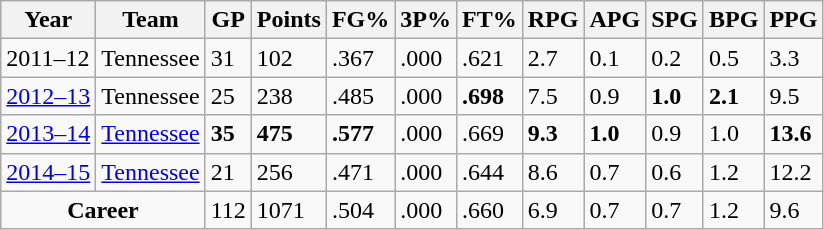<table class="wikitable sortable">
<tr>
<th>Year</th>
<th>Team</th>
<th>GP</th>
<th>Points</th>
<th>FG%</th>
<th>3P%</th>
<th>FT%</th>
<th>RPG</th>
<th>APG</th>
<th>SPG</th>
<th>BPG</th>
<th>PPG</th>
</tr>
<tr>
<td>2011–12</td>
<td>Tennessee</td>
<td>31</td>
<td>102</td>
<td>.367</td>
<td>.000</td>
<td>.621</td>
<td>2.7</td>
<td>0.1</td>
<td>0.2</td>
<td>0.5</td>
<td>3.3</td>
</tr>
<tr>
<td><a href='#'>2012–13</a></td>
<td>Tennessee</td>
<td>25</td>
<td>238</td>
<td>.485</td>
<td>.000</td>
<td><strong>.698</strong></td>
<td>7.5</td>
<td>0.9</td>
<td><strong>1.0</strong></td>
<td><strong>2.1</strong></td>
<td>9.5</td>
</tr>
<tr>
<td><a href='#'>2013–14</a></td>
<td><a href='#'>Tennessee</a></td>
<td><strong>35</strong></td>
<td><strong>475</strong></td>
<td><strong>.577</strong></td>
<td>.000</td>
<td>.669</td>
<td><strong>9.3</strong></td>
<td><strong>1.0</strong></td>
<td>0.9</td>
<td>1.0</td>
<td><strong>13.6</strong></td>
</tr>
<tr>
<td><a href='#'>2014–15</a></td>
<td><a href='#'>Tennessee</a></td>
<td>21</td>
<td>256</td>
<td>.471</td>
<td>.000</td>
<td>.644</td>
<td>8.6</td>
<td>0.7</td>
<td>0.6</td>
<td>1.2</td>
<td>12.2</td>
</tr>
<tr>
<td colspan=2 style="text-align:center;"><strong>Career</strong></td>
<td>112</td>
<td>1071</td>
<td>.504</td>
<td>.000</td>
<td>.660</td>
<td>6.9</td>
<td>0.7</td>
<td>0.7</td>
<td>1.2</td>
<td>9.6</td>
</tr>
</table>
